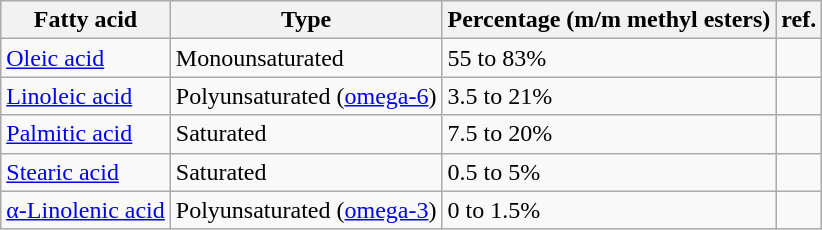<table class="wikitable">
<tr>
<th>Fatty acid</th>
<th>Type</th>
<th>Percentage (m/m methyl esters)</th>
<th>ref.</th>
</tr>
<tr>
<td><a href='#'>Oleic acid</a></td>
<td>Monounsaturated</td>
<td>55 to 83%</td>
<td></td>
</tr>
<tr>
<td><a href='#'>Linoleic acid</a></td>
<td>Polyunsaturated (<a href='#'>omega-6</a>)</td>
<td>3.5 to 21%</td>
<td></td>
</tr>
<tr>
<td><a href='#'>Palmitic acid</a></td>
<td>Saturated</td>
<td>7.5 to 20%</td>
<td></td>
</tr>
<tr>
<td><a href='#'>Stearic acid</a></td>
<td>Saturated</td>
<td>0.5 to 5%</td>
<td></td>
</tr>
<tr>
<td><a href='#'>α-Linolenic acid</a></td>
<td>Polyunsaturated (<a href='#'>omega-3</a>)</td>
<td>0 to 1.5%</td>
<td></td>
</tr>
</table>
